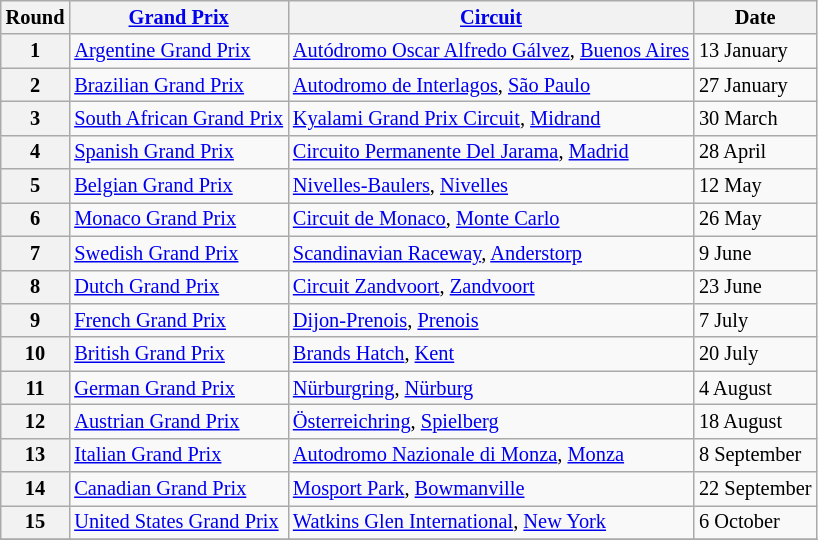<table class="wikitable" style="font-size: 85%;">
<tr>
<th>Round</th>
<th><a href='#'>Grand Prix</a></th>
<th><a href='#'>Circuit</a></th>
<th>Date</th>
</tr>
<tr>
<th>1</th>
<td><a href='#'>Argentine Grand Prix</a></td>
<td> <a href='#'>Autódromo Oscar Alfredo Gálvez</a>, <a href='#'>Buenos Aires</a></td>
<td>13 January</td>
</tr>
<tr>
<th>2</th>
<td><a href='#'>Brazilian Grand Prix</a></td>
<td> <a href='#'>Autodromo de Interlagos</a>, <a href='#'>São Paulo</a></td>
<td>27 January</td>
</tr>
<tr>
<th>3</th>
<td><a href='#'>South African Grand Prix</a></td>
<td> <a href='#'>Kyalami Grand Prix Circuit</a>, <a href='#'>Midrand</a></td>
<td>30 March</td>
</tr>
<tr>
<th>4</th>
<td><a href='#'>Spanish Grand Prix</a></td>
<td> <a href='#'>Circuito Permanente Del Jarama</a>, <a href='#'>Madrid</a></td>
<td>28 April</td>
</tr>
<tr>
<th>5</th>
<td><a href='#'>Belgian Grand Prix</a></td>
<td> <a href='#'>Nivelles-Baulers</a>, <a href='#'>Nivelles</a></td>
<td>12 May</td>
</tr>
<tr>
<th>6</th>
<td><a href='#'>Monaco Grand Prix</a></td>
<td> <a href='#'>Circuit de Monaco</a>, <a href='#'>Monte Carlo</a></td>
<td>26 May</td>
</tr>
<tr>
<th>7</th>
<td><a href='#'>Swedish Grand Prix</a></td>
<td> <a href='#'>Scandinavian Raceway</a>, <a href='#'>Anderstorp</a></td>
<td>9 June</td>
</tr>
<tr>
<th>8</th>
<td><a href='#'>Dutch Grand Prix</a></td>
<td> <a href='#'>Circuit Zandvoort</a>, <a href='#'>Zandvoort</a></td>
<td>23 June</td>
</tr>
<tr>
<th>9</th>
<td><a href='#'>French Grand Prix</a></td>
<td> <a href='#'>Dijon-Prenois</a>, <a href='#'>Prenois</a></td>
<td>7 July</td>
</tr>
<tr>
<th>10</th>
<td><a href='#'>British Grand Prix</a></td>
<td> <a href='#'>Brands Hatch</a>, <a href='#'>Kent</a></td>
<td>20 July</td>
</tr>
<tr>
<th>11</th>
<td><a href='#'>German Grand Prix</a></td>
<td> <a href='#'>Nürburgring</a>, <a href='#'>Nürburg</a></td>
<td>4 August</td>
</tr>
<tr>
<th>12</th>
<td><a href='#'>Austrian Grand Prix</a></td>
<td> <a href='#'>Österreichring</a>, <a href='#'>Spielberg</a></td>
<td>18 August</td>
</tr>
<tr>
<th>13</th>
<td><a href='#'>Italian Grand Prix</a></td>
<td> <a href='#'>Autodromo Nazionale di Monza</a>, <a href='#'>Monza</a></td>
<td>8 September</td>
</tr>
<tr>
<th>14</th>
<td><a href='#'>Canadian Grand Prix</a></td>
<td> <a href='#'>Mosport Park</a>, <a href='#'>Bowmanville</a></td>
<td>22 September</td>
</tr>
<tr>
<th>15</th>
<td><a href='#'>United States Grand Prix</a></td>
<td> <a href='#'>Watkins Glen International</a>, <a href='#'>New York</a></td>
<td>6 October</td>
</tr>
<tr>
</tr>
</table>
